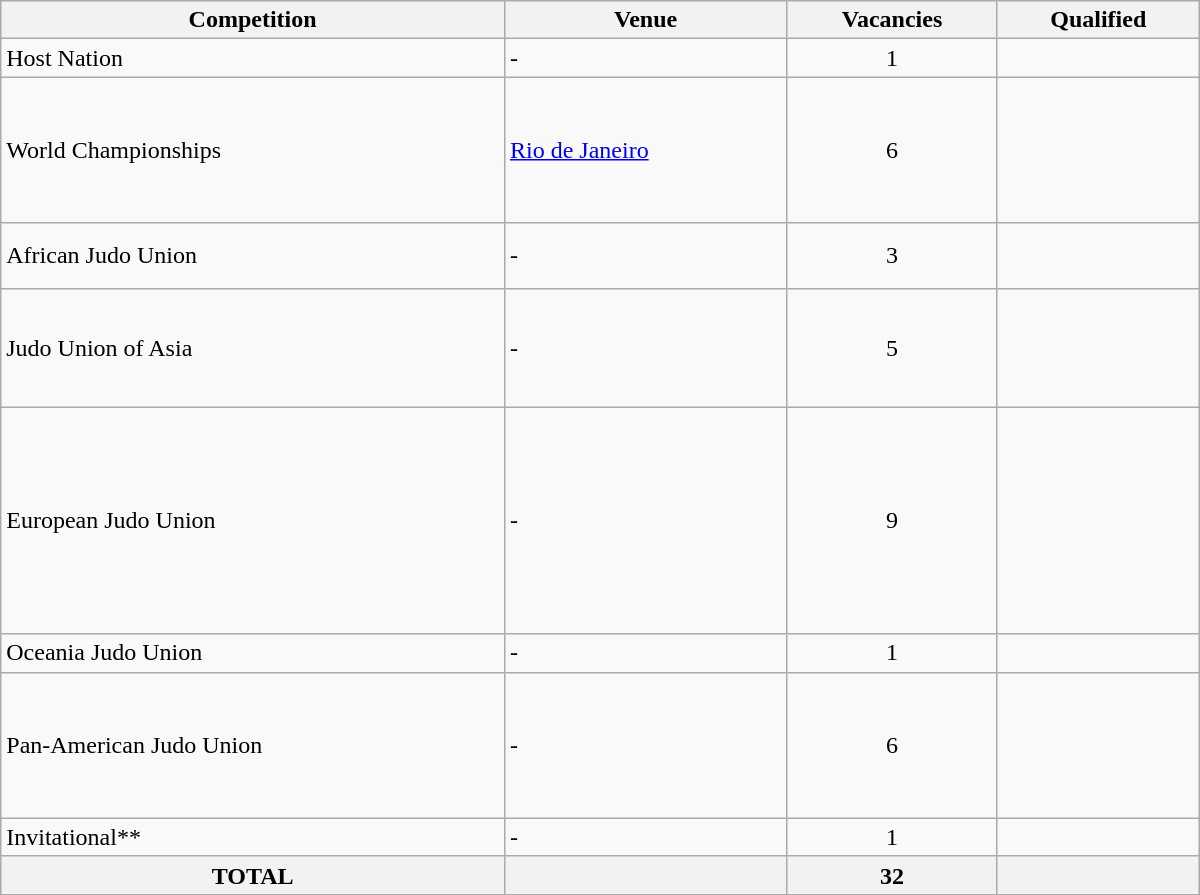<table class = "wikitable" width=800>
<tr>
<th>Competition</th>
<th>Venue</th>
<th>Vacancies</th>
<th>Qualified</th>
</tr>
<tr>
<td>Host Nation</td>
<td>-</td>
<td align="center">1</td>
<td></td>
</tr>
<tr>
<td>World Championships</td>
<td> <a href='#'>Rio de Janeiro</a></td>
<td align="center">6</td>
<td><br><br><br><br><br></td>
</tr>
<tr>
<td>African Judo Union</td>
<td>-</td>
<td align="center">3</td>
<td><br><br></td>
</tr>
<tr>
<td>Judo Union of Asia</td>
<td>-</td>
<td align="center">5</td>
<td><br><br><br><br></td>
</tr>
<tr>
<td>European Judo Union</td>
<td>-</td>
<td align="center">9</td>
<td><br><br><br><br><br><br><br><br></td>
</tr>
<tr>
<td>Oceania Judo Union</td>
<td>-</td>
<td align="center">1</td>
<td></td>
</tr>
<tr>
<td>Pan-American Judo Union</td>
<td>-</td>
<td align="center">6</td>
<td><br><br><br><br><br></td>
</tr>
<tr>
<td>Invitational**</td>
<td>-</td>
<td align="center">1</td>
<td></td>
</tr>
<tr>
<th>TOTAL</th>
<th></th>
<th>32</th>
<th></th>
</tr>
</table>
